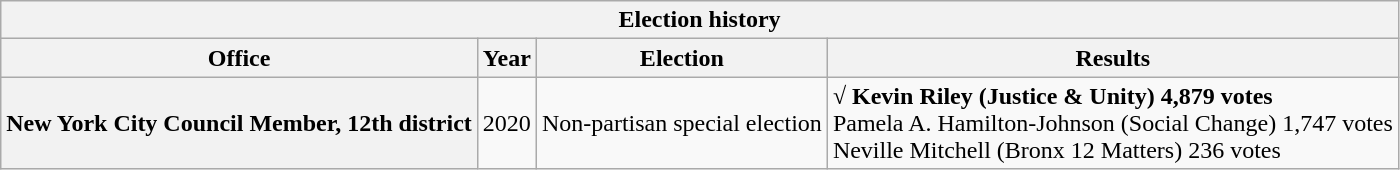<table class="wikitable collapsible">
<tr>
<th colspan="4">Election history</th>
</tr>
<tr valign="bottom">
<th>Office</th>
<th>Year</th>
<th>Election</th>
<th>Results</th>
</tr>
<tr>
<th>New York City Council Member, 12th district</th>
<td>2020</td>
<td>Non-partisan special election</td>
<td><strong>√ Kevin Riley (Justice & Unity)  4,879 votes</strong><br>Pamela A. Hamilton-Johnson (Social Change) 1,747 votes<br>Neville Mitchell (Bronx 12 Matters) 236 votes</td>
</tr>
</table>
